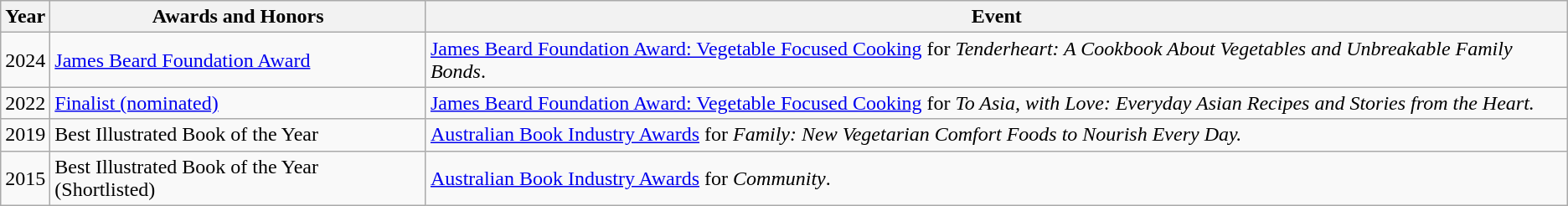<table class="wikitable">
<tr>
<th>Year</th>
<th>Awards and Honors</th>
<th>Event</th>
</tr>
<tr>
<td>2024</td>
<td><a href='#'>James Beard Foundation Award</a></td>
<td><a href='#'>James Beard Foundation Award: Vegetable Focused Cooking</a> for <em>Tenderheart: A Cookbook About Vegetables and Unbreakable Family Bonds</em>.</td>
</tr>
<tr>
<td>2022</td>
<td><a href='#'>Finalist (nominated)</a></td>
<td><a href='#'>James Beard Foundation Award: Vegetable Focused Cooking</a> for  <em>To Asia, with Love: Everyday Asian Recipes and Stories from the Heart.</em></td>
</tr>
<tr>
<td>2019</td>
<td>Best Illustrated Book of the Year</td>
<td><a href='#'>Australian Book Industry Awards</a> for  <em>Family: New Vegetarian Comfort Foods to Nourish Every Day.</em></td>
</tr>
<tr>
<td>2015</td>
<td>Best Illustrated Book of the Year (Shortlisted)</td>
<td><a href='#'>Australian Book Industry Awards</a> for <em>Community</em>.</td>
</tr>
</table>
